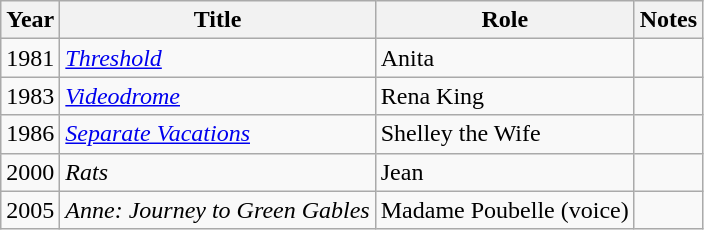<table class="wikitable sortable">
<tr>
<th>Year</th>
<th>Title</th>
<th>Role</th>
<th class="unsortable">Notes</th>
</tr>
<tr>
<td>1981</td>
<td><em><a href='#'>Threshold</a></em></td>
<td>Anita</td>
<td></td>
</tr>
<tr>
<td>1983</td>
<td><em><a href='#'>Videodrome</a></em></td>
<td>Rena King</td>
<td></td>
</tr>
<tr>
<td>1986</td>
<td><em><a href='#'>Separate Vacations</a></em></td>
<td>Shelley the Wife</td>
<td></td>
</tr>
<tr>
<td>2000</td>
<td><em>Rats</em></td>
<td>Jean</td>
<td></td>
</tr>
<tr>
<td>2005</td>
<td><em>Anne: Journey to Green Gables</em></td>
<td>Madame Poubelle (voice)</td>
<td></td>
</tr>
</table>
